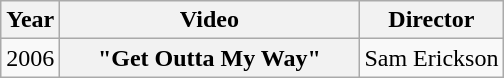<table class="wikitable plainrowheaders">
<tr>
<th>Year</th>
<th style="width:12em;">Video</th>
<th>Director</th>
</tr>
<tr>
<td>2006</td>
<th scope="row">"Get Outta My Way"</th>
<td>Sam Erickson</td>
</tr>
</table>
